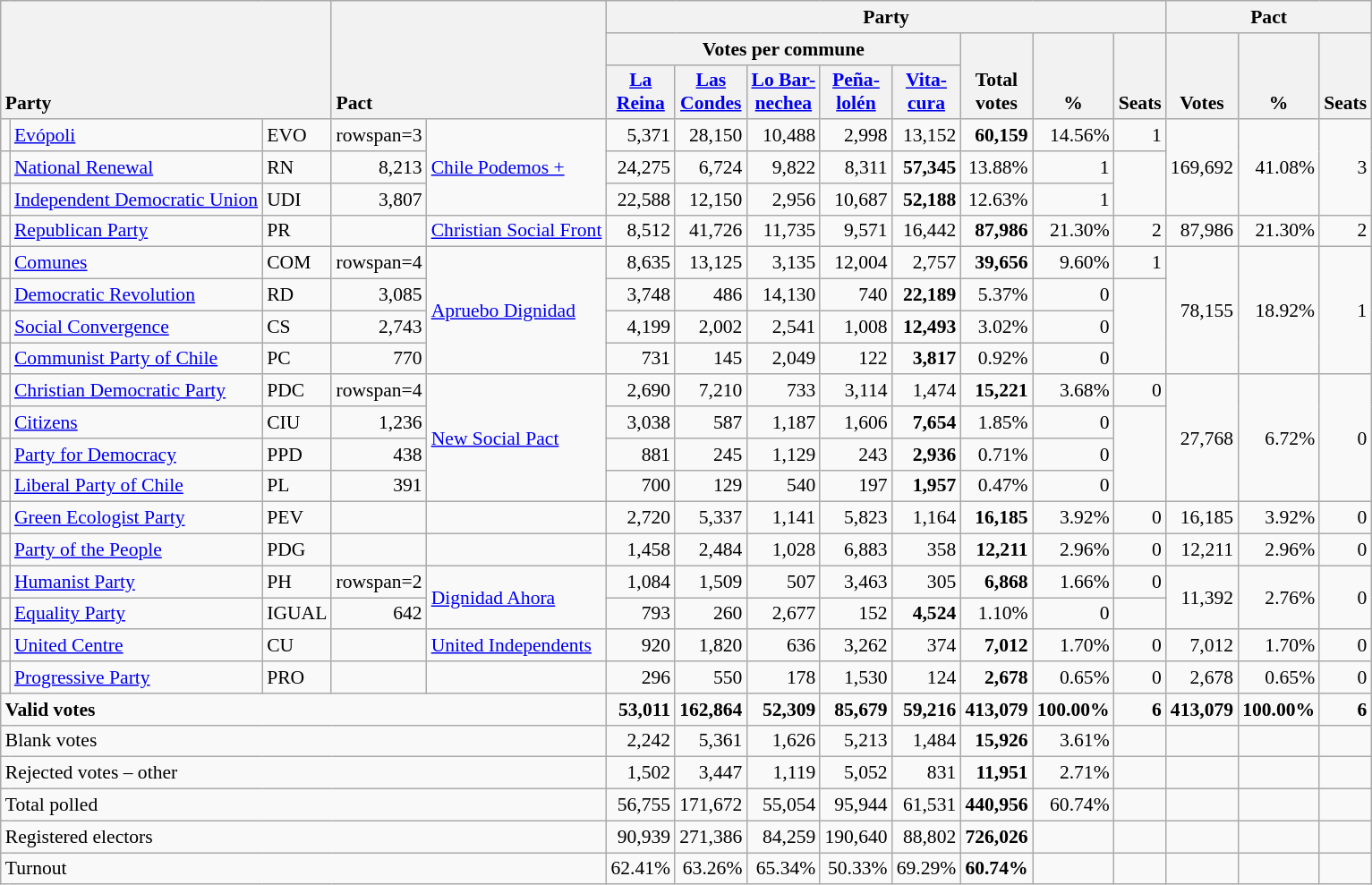<table class="wikitable" border="1" style="font-size:90%; text-align:right; white-space: nowrap;">
<tr>
<th style="text-align:left;" valign=bottom rowspan=3 colspan=3>Party</th>
<th style="text-align:left;" valign=bottom rowspan=3 colspan=2>Pact</th>
<th colspan=8>Party</th>
<th colspan=3>Pact</th>
</tr>
<tr>
<th colspan=5>Votes per commune</th>
<th align=center valign=bottom rowspan=2 width="40">Total<br>votes</th>
<th align=center valign=bottom rowspan=2 width="40">%</th>
<th align=center valign=bottom rowspan=2>Seats</th>
<th align=center valign=bottom rowspan=2 width="40">Votes</th>
<th align=center valign=bottom rowspan=2 width="40">%</th>
<th align=center valign=bottom rowspan=2>Seats</th>
</tr>
<tr>
<th align=center valign=bottom width="40"><a href='#'>La<br>Reina</a></th>
<th align=center valign=bottom width="40"><a href='#'>Las<br>Condes</a></th>
<th align=center valign=bottom width="40"><a href='#'>Lo Bar-<br>nechea</a></th>
<th align=center valign=bottom width="40"><a href='#'>Peña-<br>lolén</a></th>
<th align=center valign=bottom width="40"><a href='#'>Vita-<br>cura</a></th>
</tr>
<tr>
<td></td>
<td align=left><a href='#'>Evópoli</a></td>
<td align=left>EVO</td>
<td>rowspan=3 </td>
<td rowspan=3 align=left><a href='#'>Chile Podemos +</a></td>
<td>5,371</td>
<td>28,150</td>
<td>10,488</td>
<td>2,998</td>
<td>13,152</td>
<td><strong>60,159</strong></td>
<td>14.56%</td>
<td>1</td>
<td rowspan=3>169,692</td>
<td rowspan=3>41.08%</td>
<td rowspan=3>3</td>
</tr>
<tr>
<td></td>
<td align=left><a href='#'>National Renewal</a></td>
<td align=left>RN</td>
<td>8,213</td>
<td>24,275</td>
<td>6,724</td>
<td>9,822</td>
<td>8,311</td>
<td><strong>57,345</strong></td>
<td>13.88%</td>
<td>1</td>
</tr>
<tr>
<td></td>
<td align=left><a href='#'>Independent Democratic Union</a></td>
<td align=left>UDI</td>
<td>3,807</td>
<td>22,588</td>
<td>12,150</td>
<td>2,956</td>
<td>10,687</td>
<td><strong>52,188</strong></td>
<td>12.63%</td>
<td>1</td>
</tr>
<tr>
<td></td>
<td align=left><a href='#'>Republican Party</a></td>
<td align=left>PR</td>
<td></td>
<td align=left><a href='#'>Christian Social Front</a></td>
<td>8,512</td>
<td>41,726</td>
<td>11,735</td>
<td>9,571</td>
<td>16,442</td>
<td><strong>87,986</strong></td>
<td>21.30%</td>
<td>2</td>
<td>87,986</td>
<td>21.30%</td>
<td>2</td>
</tr>
<tr>
<td></td>
<td align=left><a href='#'>Comunes</a></td>
<td align=left>COM</td>
<td>rowspan=4 </td>
<td rowspan=4 align=left><a href='#'>Apruebo Dignidad</a></td>
<td>8,635</td>
<td>13,125</td>
<td>3,135</td>
<td>12,004</td>
<td>2,757</td>
<td><strong>39,656</strong></td>
<td>9.60%</td>
<td>1</td>
<td rowspan=4>78,155</td>
<td rowspan=4>18.92%</td>
<td rowspan=4>1</td>
</tr>
<tr>
<td></td>
<td align=left><a href='#'>Democratic Revolution</a></td>
<td align=left>RD</td>
<td>3,085</td>
<td>3,748</td>
<td>486</td>
<td>14,130</td>
<td>740</td>
<td><strong>22,189</strong></td>
<td>5.37%</td>
<td>0</td>
</tr>
<tr>
<td></td>
<td align=left><a href='#'>Social Convergence</a></td>
<td align=left>CS</td>
<td>2,743</td>
<td>4,199</td>
<td>2,002</td>
<td>2,541</td>
<td>1,008</td>
<td><strong>12,493</strong></td>
<td>3.02%</td>
<td>0</td>
</tr>
<tr>
<td></td>
<td align=left><a href='#'>Communist Party of Chile</a></td>
<td align=left>PC</td>
<td>770</td>
<td>731</td>
<td>145</td>
<td>2,049</td>
<td>122</td>
<td><strong>3,817</strong></td>
<td>0.92%</td>
<td>0</td>
</tr>
<tr>
<td></td>
<td align=left><a href='#'>Christian Democratic Party</a></td>
<td align=left>PDC</td>
<td>rowspan=4 </td>
<td rowspan=4 align=left><a href='#'>New Social Pact</a></td>
<td>2,690</td>
<td>7,210</td>
<td>733</td>
<td>3,114</td>
<td>1,474</td>
<td><strong>15,221</strong></td>
<td>3.68%</td>
<td>0</td>
<td rowspan=4>27,768</td>
<td rowspan=4>6.72%</td>
<td rowspan=4>0</td>
</tr>
<tr>
<td></td>
<td align=left><a href='#'>Citizens</a></td>
<td align=left>CIU</td>
<td>1,236</td>
<td>3,038</td>
<td>587</td>
<td>1,187</td>
<td>1,606</td>
<td><strong>7,654</strong></td>
<td>1.85%</td>
<td>0</td>
</tr>
<tr>
<td></td>
<td align=left><a href='#'>Party for Democracy</a></td>
<td align=left>PPD</td>
<td>438</td>
<td>881</td>
<td>245</td>
<td>1,129</td>
<td>243</td>
<td><strong>2,936</strong></td>
<td>0.71%</td>
<td>0</td>
</tr>
<tr>
<td></td>
<td align=left><a href='#'>Liberal Party of Chile</a></td>
<td align=left>PL</td>
<td>391</td>
<td>700</td>
<td>129</td>
<td>540</td>
<td>197</td>
<td><strong>1,957</strong></td>
<td>0.47%</td>
<td>0</td>
</tr>
<tr>
<td></td>
<td align=left><a href='#'>Green Ecologist Party</a></td>
<td align=left>PEV</td>
<td></td>
<td></td>
<td>2,720</td>
<td>5,337</td>
<td>1,141</td>
<td>5,823</td>
<td>1,164</td>
<td><strong>16,185</strong></td>
<td>3.92%</td>
<td>0</td>
<td>16,185</td>
<td>3.92%</td>
<td>0</td>
</tr>
<tr>
<td></td>
<td align=left><a href='#'>Party of the People</a></td>
<td align=left>PDG</td>
<td></td>
<td></td>
<td>1,458</td>
<td>2,484</td>
<td>1,028</td>
<td>6,883</td>
<td>358</td>
<td><strong>12,211</strong></td>
<td>2.96%</td>
<td>0</td>
<td>12,211</td>
<td>2.96%</td>
<td>0</td>
</tr>
<tr>
<td></td>
<td align=left><a href='#'>Humanist Party</a></td>
<td align=left>PH</td>
<td>rowspan=2 </td>
<td rowspan=2 align=left><a href='#'>Dignidad Ahora</a></td>
<td>1,084</td>
<td>1,509</td>
<td>507</td>
<td>3,463</td>
<td>305</td>
<td><strong>6,868</strong></td>
<td>1.66%</td>
<td>0</td>
<td rowspan=2>11,392</td>
<td rowspan=2>2.76%</td>
<td rowspan=2>0</td>
</tr>
<tr>
<td></td>
<td align=left><a href='#'>Equality Party</a></td>
<td align=left>IGUAL</td>
<td>642</td>
<td>793</td>
<td>260</td>
<td>2,677</td>
<td>152</td>
<td><strong>4,524</strong></td>
<td>1.10%</td>
<td>0</td>
</tr>
<tr>
<td></td>
<td align=left><a href='#'>United Centre</a></td>
<td align=left>CU</td>
<td></td>
<td align=left><a href='#'>United Independents</a></td>
<td>920</td>
<td>1,820</td>
<td>636</td>
<td>3,262</td>
<td>374</td>
<td><strong>7,012</strong></td>
<td>1.70%</td>
<td>0</td>
<td>7,012</td>
<td>1.70%</td>
<td>0</td>
</tr>
<tr>
<td></td>
<td align=left><a href='#'>Progressive Party</a></td>
<td align=left>PRO</td>
<td></td>
<td></td>
<td>296</td>
<td>550</td>
<td>178</td>
<td>1,530</td>
<td>124</td>
<td><strong>2,678</strong></td>
<td>0.65%</td>
<td>0</td>
<td>2,678</td>
<td>0.65%</td>
<td>0</td>
</tr>
<tr style="font-weight:bold">
<td align=left colspan=5>Valid votes</td>
<td>53,011</td>
<td>162,864</td>
<td>52,309</td>
<td>85,679</td>
<td>59,216</td>
<td>413,079</td>
<td>100.00%</td>
<td>6</td>
<td>413,079</td>
<td>100.00%</td>
<td>6</td>
</tr>
<tr>
<td align=left colspan=5>Blank votes</td>
<td>2,242</td>
<td>5,361</td>
<td>1,626</td>
<td>5,213</td>
<td>1,484</td>
<td><strong>15,926</strong></td>
<td>3.61%</td>
<td></td>
<td></td>
<td></td>
<td></td>
</tr>
<tr>
<td align=left colspan=5>Rejected votes – other</td>
<td>1,502</td>
<td>3,447</td>
<td>1,119</td>
<td>5,052</td>
<td>831</td>
<td><strong>11,951</strong></td>
<td>2.71%</td>
<td></td>
<td></td>
<td></td>
<td></td>
</tr>
<tr>
<td align=left colspan=5>Total polled</td>
<td>56,755</td>
<td>171,672</td>
<td>55,054</td>
<td>95,944</td>
<td>61,531</td>
<td><strong>440,956</strong></td>
<td>60.74%</td>
<td></td>
<td></td>
<td></td>
<td></td>
</tr>
<tr>
<td align=left colspan=5>Registered electors</td>
<td>90,939</td>
<td>271,386</td>
<td>84,259</td>
<td>190,640</td>
<td>88,802</td>
<td><strong>726,026</strong></td>
<td></td>
<td></td>
<td></td>
<td></td>
<td></td>
</tr>
<tr>
<td align=left colspan=5>Turnout</td>
<td>62.41%</td>
<td>63.26%</td>
<td>65.34%</td>
<td>50.33%</td>
<td>69.29%</td>
<td><strong>60.74%</strong></td>
<td></td>
<td></td>
<td></td>
<td></td>
<td></td>
</tr>
</table>
